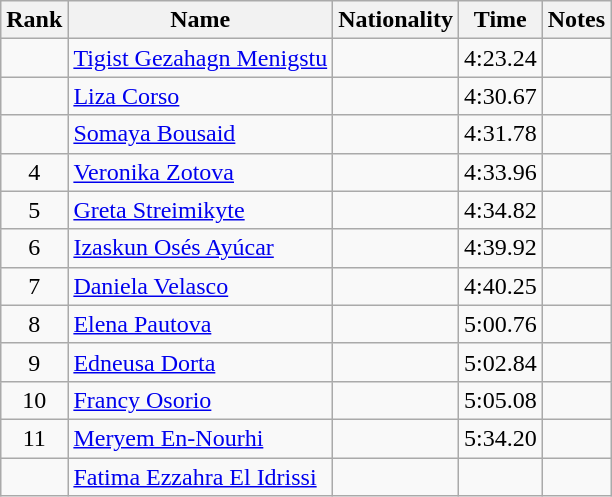<table class="wikitable sortable" style="text-align:center">
<tr>
<th>Rank</th>
<th>Name</th>
<th>Nationality</th>
<th>Time</th>
<th>Notes</th>
</tr>
<tr>
<td></td>
<td align="left"><a href='#'>Tigist Gezahagn Menigstu</a></td>
<td align="left"></td>
<td>4:23.24</td>
<td></td>
</tr>
<tr>
<td></td>
<td align="left"><a href='#'>Liza Corso</a></td>
<td align="left"></td>
<td>4:30.67</td>
<td></td>
</tr>
<tr>
<td></td>
<td align="left"><a href='#'>Somaya Bousaid</a></td>
<td align="left"></td>
<td>4:31.78</td>
<td></td>
</tr>
<tr>
<td>4</td>
<td align="left"><a href='#'>Veronika Zotova</a></td>
<td align="left"></td>
<td>4:33.96</td>
<td></td>
</tr>
<tr>
<td>5</td>
<td align="left"><a href='#'>Greta Streimikyte</a></td>
<td align="left"></td>
<td>4:34.82</td>
<td></td>
</tr>
<tr>
<td>6</td>
<td align="left"><a href='#'>Izaskun Osés Ayúcar</a></td>
<td align="left"></td>
<td>4:39.92</td>
<td></td>
</tr>
<tr>
<td>7</td>
<td align="left"><a href='#'>Daniela Velasco</a></td>
<td align="left"></td>
<td>4:40.25</td>
<td></td>
</tr>
<tr>
<td>8</td>
<td align="left"><a href='#'>Elena Pautova</a></td>
<td align="left"></td>
<td>5:00.76</td>
<td></td>
</tr>
<tr>
<td>9</td>
<td align="left"><a href='#'>Edneusa Dorta</a></td>
<td align="left"></td>
<td>5:02.84</td>
<td></td>
</tr>
<tr>
<td>10</td>
<td align="left"><a href='#'>Francy Osorio</a></td>
<td align="left"></td>
<td>5:05.08</td>
<td></td>
</tr>
<tr>
<td>11</td>
<td align="left"><a href='#'>Meryem En-Nourhi</a></td>
<td align="left"></td>
<td>5:34.20</td>
<td></td>
</tr>
<tr>
<td></td>
<td align="left"><a href='#'>Fatima Ezzahra El Idrissi</a></td>
<td align="left"></td>
<td></td>
<td></td>
</tr>
</table>
